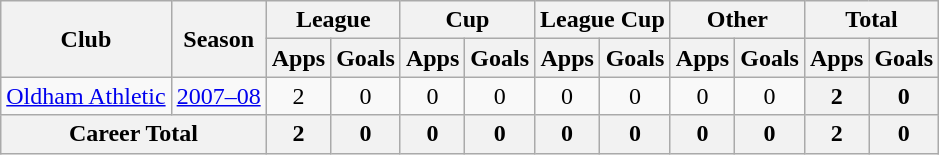<table class="wikitable" style="text-align: center;">
<tr>
<th rowspan=2>Club</th>
<th rowspan=2>Season</th>
<th colspan=2>League</th>
<th colspan=2>Cup</th>
<th colspan=2>League Cup</th>
<th colspan=2>Other</th>
<th colspan=2>Total</th>
</tr>
<tr>
<th>Apps</th>
<th>Goals</th>
<th>Apps</th>
<th>Goals</th>
<th>Apps</th>
<th>Goals</th>
<th>Apps</th>
<th>Goals</th>
<th>Apps</th>
<th>Goals</th>
</tr>
<tr>
<td><a href='#'>Oldham Athletic</a></td>
<td><a href='#'>2007–08</a></td>
<td>2</td>
<td>0</td>
<td>0</td>
<td>0</td>
<td>0</td>
<td>0</td>
<td>0</td>
<td>0</td>
<th>2</th>
<th>0</th>
</tr>
<tr>
<th colspan=2>Career Total</th>
<th>2</th>
<th>0</th>
<th>0</th>
<th>0</th>
<th>0</th>
<th>0</th>
<th>0</th>
<th>0</th>
<th>2</th>
<th>0</th>
</tr>
</table>
